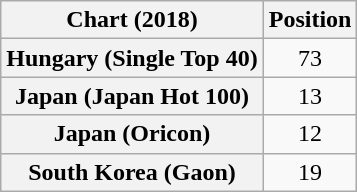<table class="wikitable sortable plainrowheaders" style="text-align:center">
<tr>
<th scope="col">Chart (2018)</th>
<th scope="col">Position</th>
</tr>
<tr>
<th scope="row">Hungary (Single Top 40)</th>
<td>73</td>
</tr>
<tr>
<th scope="row">Japan (Japan Hot 100)<br></th>
<td>13</td>
</tr>
<tr>
<th scope="row">Japan (Oricon)<br></th>
<td>12</td>
</tr>
<tr>
<th scope="row">South Korea (Gaon)</th>
<td>19</td>
</tr>
</table>
